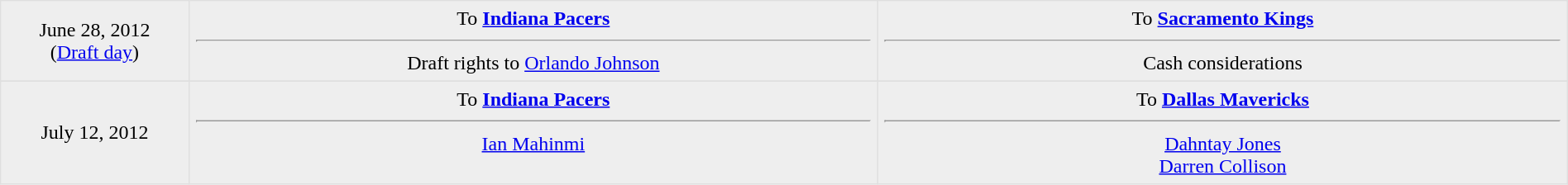<table border=1 style="border-collapse:collapse; text-align: center; width: 100%" bordercolor="#DFDFDF"  cellpadding="5">
<tr bgcolor="eeeeee">
<td style="width:12%">June 28, 2012<br>(<a href='#'>Draft day</a>)</td>
<td style="width:44%" valign="top">To <strong><a href='#'>Indiana Pacers</a></strong><hr>Draft rights to <a href='#'>Orlando Johnson</a></td>
<td style="width:44%" valign="top">To <strong><a href='#'>Sacramento Kings</a></strong><hr>Cash considerations</td>
</tr>
<tr>
</tr>
<tr bgcolor="eeeeee">
<td style="width:12%">July 12, 2012</td>
<td style="width:44%" valign="top">To <strong><a href='#'>Indiana Pacers</a></strong><hr><a href='#'>Ian Mahinmi</a><br></td>
<td style="width:44%" valign="top">To <strong><a href='#'>Dallas Mavericks</a></strong><hr><a href='#'>Dahntay Jones</a><br><a href='#'>Darren Collison</a></td>
</tr>
</table>
